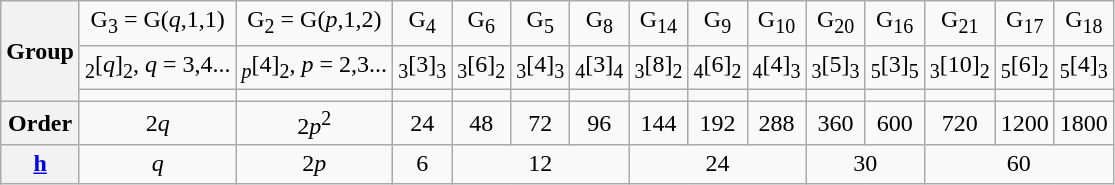<table class=wikitable>
<tr align=center>
<th rowspan=3>Group</th>
<td>G<sub>3</sub> = G(<em>q</em>,1,1)</td>
<td>G<sub>2</sub> = G(<em>p</em>,1,2)</td>
<td>G<sub>4</sub></td>
<td>G<sub>6</sub></td>
<td>G<sub>5</sub></td>
<td>G<sub>8</sub></td>
<td>G<sub>14</sub></td>
<td>G<sub>9</sub></td>
<td>G<sub>10</sub></td>
<td>G<sub>20</sub></td>
<td>G<sub>16</sub></td>
<td>G<sub>21</sub></td>
<td>G<sub>17</sub></td>
<td>G<sub>18</sub></td>
</tr>
<tr align=center>
<td><sub>2</sub>[<em>q</em>]<sub>2</sub>, <em>q</em> = 3,4...</td>
<td><sub><em>p</em></sub>[4]<sub>2</sub>, <em>p</em> = 2,3...</td>
<td><sub>3</sub>[3]<sub>3</sub></td>
<td><sub>3</sub>[6]<sub>2</sub></td>
<td><sub>3</sub>[4]<sub>3</sub></td>
<td><sub>4</sub>[3]<sub>4</sub></td>
<td><sub>3</sub>[8]<sub>2</sub></td>
<td><sub>4</sub>[6]<sub>2</sub></td>
<td><sub>4</sub>[4]<sub>3</sub></td>
<td><sub>3</sub>[5]<sub>3</sub></td>
<td><sub>5</sub>[3]<sub>5</sub></td>
<td><sub>3</sub>[10]<sub>2</sub></td>
<td><sub>5</sub>[6]<sub>2</sub></td>
<td><sub>5</sub>[4]<sub>3</sub></td>
</tr>
<tr align=center>
<td></td>
<td></td>
<td></td>
<td></td>
<td></td>
<td></td>
<td></td>
<td></td>
<td></td>
<td></td>
<td></td>
<td></td>
<td></td>
<td></td>
</tr>
<tr align=center>
<th>Order</th>
<td>2<em>q</em></td>
<td>2<em>p</em><sup>2</sup></td>
<td>24</td>
<td>48</td>
<td>72</td>
<td>96</td>
<td>144</td>
<td>192</td>
<td>288</td>
<td>360</td>
<td>600</td>
<td>720</td>
<td>1200</td>
<td>1800</td>
</tr>
<tr align=center>
<th><a href='#'>h</a></th>
<td><em>q</em></td>
<td>2<em>p</em></td>
<td>6</td>
<td colspan=3>12</td>
<td colspan=3>24</td>
<td colspan=2>30</td>
<td colspan=3>60</td>
</tr>
</table>
